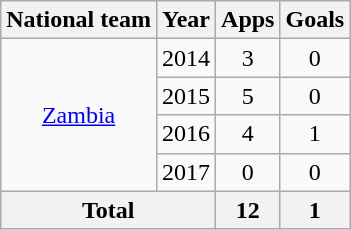<table class="wikitable" style="text-align:center">
<tr>
<th>National team</th>
<th>Year</th>
<th>Apps</th>
<th>Goals</th>
</tr>
<tr>
<td rowspan="4"><a href='#'>Zambia</a></td>
<td>2014</td>
<td>3</td>
<td>0</td>
</tr>
<tr>
<td>2015</td>
<td>5</td>
<td>0</td>
</tr>
<tr>
<td>2016</td>
<td>4</td>
<td>1</td>
</tr>
<tr>
<td>2017</td>
<td>0</td>
<td>0</td>
</tr>
<tr>
<th colspan=2>Total</th>
<th>12</th>
<th>1</th>
</tr>
</table>
